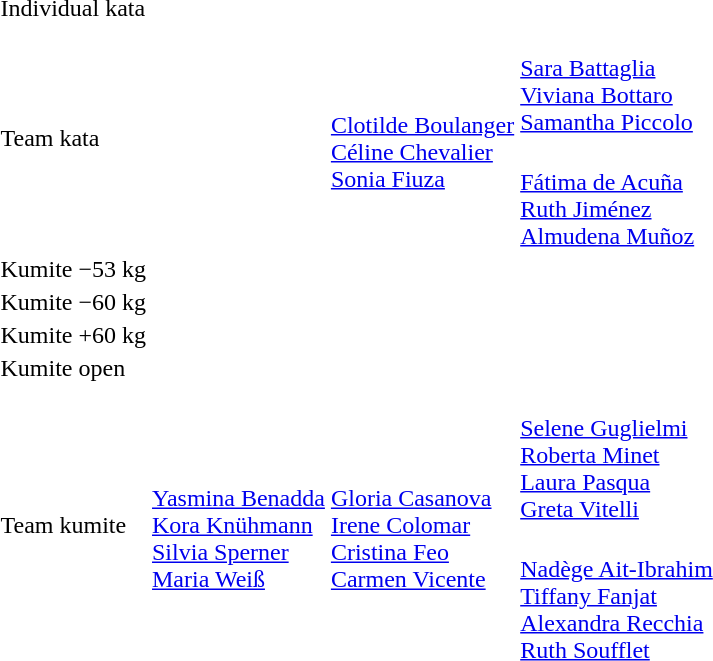<table>
<tr>
<td rowspan=2>Individual kata</td>
<td rowspan=2></td>
<td rowspan=2></td>
<td></td>
</tr>
<tr>
<td></td>
</tr>
<tr>
<td rowspan=2>Team kata</td>
<td rowspan=2></td>
<td rowspan=2><br><a href='#'>Clotilde Boulanger</a><br><a href='#'>Céline Chevalier</a><br><a href='#'>Sonia Fiuza</a></td>
<td><br><a href='#'>Sara Battaglia</a><br><a href='#'>Viviana Bottaro</a><br><a href='#'>Samantha Piccolo</a></td>
</tr>
<tr>
<td><br><a href='#'>Fátima de Acuña</a><br><a href='#'>Ruth Jiménez</a><br><a href='#'>Almudena Muñoz</a></td>
</tr>
<tr>
<td rowspan=2>Kumite −53 kg</td>
<td rowspan=2></td>
<td rowspan=2></td>
<td></td>
</tr>
<tr>
<td></td>
</tr>
<tr>
<td rowspan=2>Kumite −60 kg</td>
<td rowspan=2></td>
<td rowspan=2></td>
<td></td>
</tr>
<tr>
<td></td>
</tr>
<tr>
<td rowspan=2>Kumite +60 kg</td>
<td rowspan=2></td>
<td rowspan=2></td>
<td></td>
</tr>
<tr>
<td></td>
</tr>
<tr>
<td rowspan=2>Kumite open</td>
<td rowspan=2></td>
<td rowspan=2></td>
<td></td>
</tr>
<tr>
<td></td>
</tr>
<tr>
<td rowspan=2>Team kumite</td>
<td rowspan=2><br><a href='#'>Yasmina Benadda</a><br><a href='#'>Kora Knühmann</a><br><a href='#'>Silvia Sperner</a><br><a href='#'>Maria Weiß</a></td>
<td rowspan=2><br><a href='#'>Gloria Casanova</a><br><a href='#'>Irene Colomar</a><br><a href='#'>Cristina Feo</a><br><a href='#'>Carmen Vicente</a></td>
<td><br><a href='#'>Selene Guglielmi</a><br><a href='#'>Roberta Minet</a><br><a href='#'>Laura Pasqua</a><br><a href='#'>Greta Vitelli</a></td>
</tr>
<tr>
<td><br><a href='#'>Nadège Ait-Ibrahim</a><br><a href='#'>Tiffany Fanjat</a><br><a href='#'>Alexandra Recchia</a><br><a href='#'>Ruth Soufflet</a></td>
</tr>
</table>
